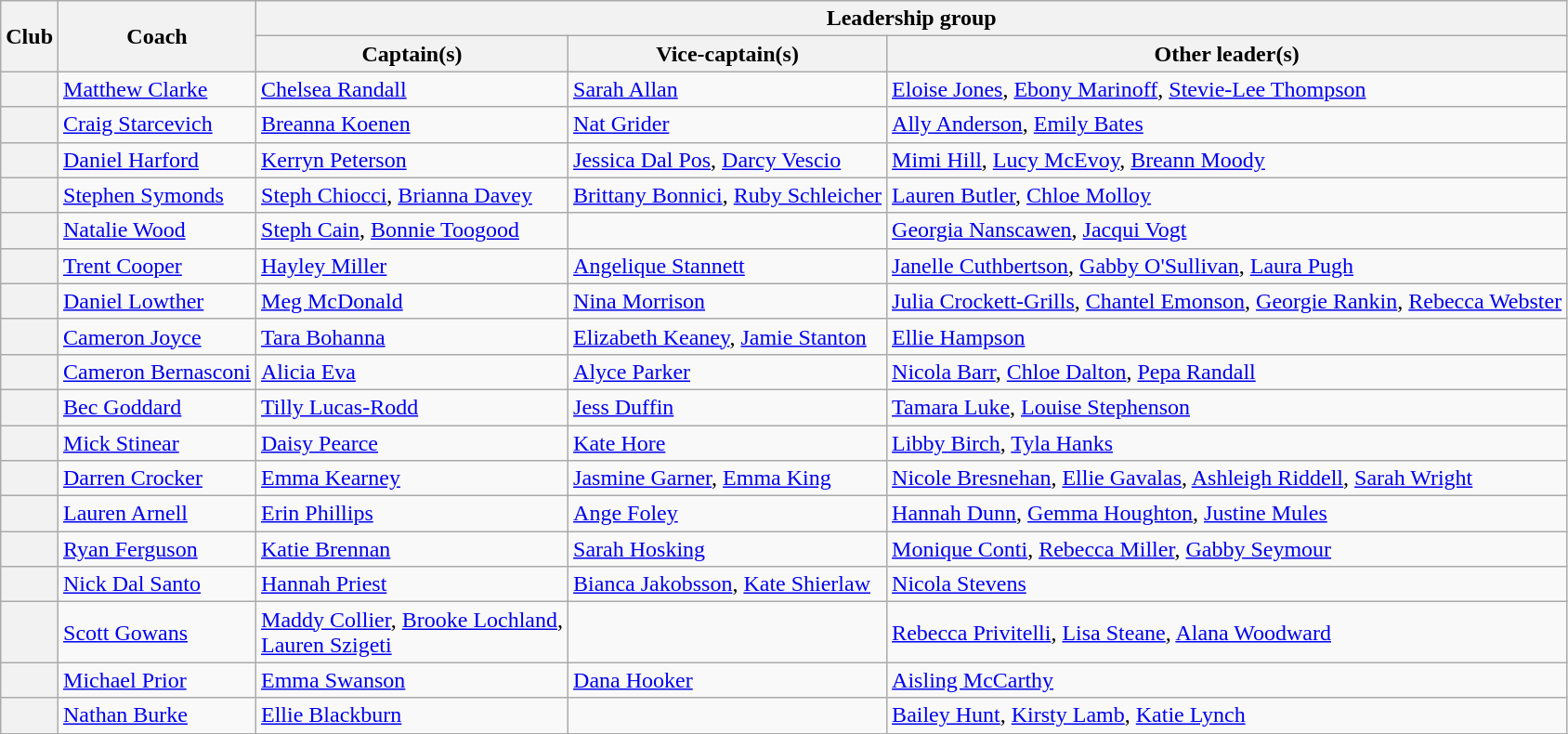<table class="wikitable plainrowheaders">
<tr>
<th rowspan=2>Club</th>
<th rowspan=2>Coach</th>
<th colspan=3>Leadership group</th>
</tr>
<tr>
<th>Captain(s)</th>
<th>Vice-captain(s)</th>
<th>Other leader(s)</th>
</tr>
<tr>
<th scope=row></th>
<td><a href='#'>Matthew Clarke</a></td>
<td><a href='#'>Chelsea Randall</a></td>
<td><a href='#'>Sarah Allan</a></td>
<td><a href='#'>Eloise Jones</a>, <a href='#'>Ebony Marinoff</a>, <a href='#'>Stevie-Lee Thompson</a></td>
</tr>
<tr>
<th scope=row></th>
<td><a href='#'>Craig Starcevich</a></td>
<td><a href='#'>Breanna Koenen</a></td>
<td><a href='#'>Nat Grider</a></td>
<td><a href='#'>Ally Anderson</a>, <a href='#'>Emily Bates</a></td>
</tr>
<tr>
<th scope=row></th>
<td><a href='#'>Daniel Harford</a></td>
<td><a href='#'>Kerryn Peterson</a></td>
<td><a href='#'>Jessica Dal Pos</a>, <a href='#'>Darcy Vescio</a></td>
<td><a href='#'>Mimi Hill</a>, <a href='#'>Lucy McEvoy</a>, <a href='#'>Breann Moody</a></td>
</tr>
<tr>
<th scope=row></th>
<td><a href='#'>Stephen Symonds</a></td>
<td><a href='#'>Steph Chiocci</a>, <a href='#'>Brianna Davey</a></td>
<td><a href='#'>Brittany Bonnici</a>, <a href='#'>Ruby Schleicher</a></td>
<td><a href='#'>Lauren Butler</a>, <a href='#'>Chloe Molloy</a></td>
</tr>
<tr>
<th scope=row></th>
<td><a href='#'>Natalie Wood</a></td>
<td><a href='#'>Steph Cain</a>, <a href='#'>Bonnie Toogood</a></td>
<td></td>
<td><a href='#'>Georgia Nanscawen</a>, <a href='#'>Jacqui Vogt</a></td>
</tr>
<tr>
<th scope=row></th>
<td><a href='#'>Trent Cooper</a></td>
<td><a href='#'>Hayley Miller</a></td>
<td><a href='#'>Angelique Stannett</a></td>
<td><a href='#'>Janelle Cuthbertson</a>, <a href='#'>Gabby O'Sullivan</a>, <a href='#'>Laura Pugh</a></td>
</tr>
<tr>
<th scope=row></th>
<td><a href='#'>Daniel Lowther</a></td>
<td><a href='#'>Meg McDonald</a></td>
<td><a href='#'>Nina Morrison</a></td>
<td><a href='#'>Julia Crockett-Grills</a>, <a href='#'>Chantel Emonson</a>, <a href='#'>Georgie Rankin</a>, <a href='#'>Rebecca Webster</a></td>
</tr>
<tr>
<th scope=row></th>
<td><a href='#'>Cameron Joyce</a></td>
<td><a href='#'>Tara Bohanna</a></td>
<td><a href='#'>Elizabeth Keaney</a>, <a href='#'>Jamie Stanton</a></td>
<td><a href='#'>Ellie Hampson</a></td>
</tr>
<tr>
<th scope=row></th>
<td><a href='#'>Cameron Bernasconi</a></td>
<td><a href='#'>Alicia Eva</a></td>
<td><a href='#'>Alyce Parker</a></td>
<td><a href='#'>Nicola Barr</a>, <a href='#'>Chloe Dalton</a>, <a href='#'>Pepa Randall</a></td>
</tr>
<tr>
<th scope=row></th>
<td><a href='#'>Bec Goddard</a></td>
<td><a href='#'>Tilly Lucas-Rodd</a></td>
<td><a href='#'>Jess Duffin</a></td>
<td><a href='#'>Tamara Luke</a>, <a href='#'>Louise Stephenson</a></td>
</tr>
<tr>
<th scope=row></th>
<td><a href='#'>Mick Stinear</a></td>
<td><a href='#'>Daisy Pearce</a></td>
<td><a href='#'>Kate Hore</a></td>
<td><a href='#'>Libby Birch</a>, <a href='#'>Tyla Hanks</a></td>
</tr>
<tr>
<th scope=row></th>
<td><a href='#'>Darren Crocker</a></td>
<td><a href='#'>Emma Kearney</a></td>
<td><a href='#'>Jasmine Garner</a>, <a href='#'>Emma King</a></td>
<td><a href='#'>Nicole Bresnehan</a>, <a href='#'>Ellie Gavalas</a>, <a href='#'>Ashleigh Riddell</a>, <a href='#'>Sarah Wright</a></td>
</tr>
<tr>
<th scope=row></th>
<td><a href='#'>Lauren Arnell</a></td>
<td><a href='#'>Erin Phillips</a></td>
<td><a href='#'>Ange Foley</a></td>
<td><a href='#'>Hannah Dunn</a>, <a href='#'>Gemma Houghton</a>, <a href='#'>Justine Mules</a></td>
</tr>
<tr>
<th scope=row></th>
<td><a href='#'>Ryan Ferguson</a></td>
<td><a href='#'>Katie Brennan</a></td>
<td><a href='#'>Sarah Hosking</a></td>
<td><a href='#'>Monique Conti</a>, <a href='#'>Rebecca Miller</a>, <a href='#'>Gabby Seymour</a></td>
</tr>
<tr>
<th scope=row></th>
<td><a href='#'>Nick Dal Santo</a></td>
<td><a href='#'>Hannah Priest</a></td>
<td><a href='#'>Bianca Jakobsson</a>, <a href='#'>Kate Shierlaw</a></td>
<td><a href='#'>Nicola Stevens</a></td>
</tr>
<tr>
<th scope=row></th>
<td><a href='#'>Scott Gowans</a></td>
<td><a href='#'>Maddy Collier</a>, <a href='#'>Brooke Lochland</a>,<br><a href='#'>Lauren Szigeti</a></td>
<td></td>
<td><a href='#'>Rebecca Privitelli</a>, <a href='#'>Lisa Steane</a>, <a href='#'>Alana Woodward</a></td>
</tr>
<tr>
<th scope=row></th>
<td><a href='#'>Michael Prior</a></td>
<td><a href='#'>Emma Swanson</a></td>
<td><a href='#'>Dana Hooker</a></td>
<td><a href='#'>Aisling McCarthy</a></td>
</tr>
<tr>
<th scope=row></th>
<td><a href='#'>Nathan Burke</a></td>
<td><a href='#'>Ellie Blackburn</a></td>
<td></td>
<td><a href='#'>Bailey Hunt</a>, <a href='#'>Kirsty Lamb</a>, <a href='#'>Katie Lynch</a></td>
</tr>
</table>
